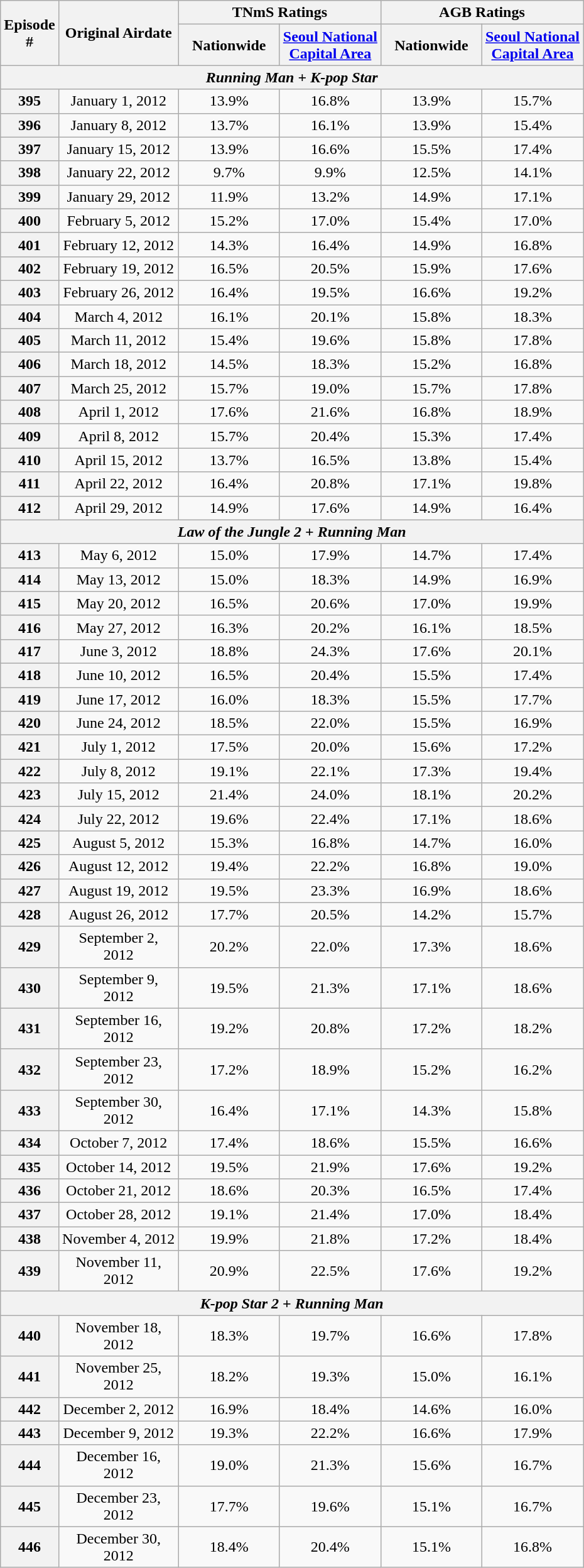<table class=wikitable style="text-align:center">
<tr>
<th rowspan="2" style="width:40px;">Episode #</th>
<th rowspan="2" style="width:120px;">Original Airdate</th>
<th colspan="2">TNmS Ratings</th>
<th colspan="2">AGB Ratings</th>
</tr>
<tr>
<th width=100>Nationwide</th>
<th width=100><a href='#'>Seoul National Capital Area</a></th>
<th width=100>Nationwide</th>
<th width=100><a href='#'>Seoul National Capital Area</a></th>
</tr>
<tr>
<th colspan="6"><em>Running Man</em> + <em>K-pop Star</em></th>
</tr>
<tr>
<th>395</th>
<td>January 1, 2012</td>
<td>13.9%</td>
<td>16.8%</td>
<td>13.9%</td>
<td>15.7%</td>
</tr>
<tr>
<th>396</th>
<td>January 8, 2012</td>
<td>13.7%</td>
<td>16.1%</td>
<td>13.9%</td>
<td>15.4%</td>
</tr>
<tr>
<th>397</th>
<td>January 15, 2012</td>
<td>13.9%</td>
<td>16.6%</td>
<td>15.5%</td>
<td>17.4%</td>
</tr>
<tr>
<th>398</th>
<td>January 22, 2012</td>
<td>9.7%</td>
<td>9.9%</td>
<td>12.5%</td>
<td>14.1%</td>
</tr>
<tr>
<th>399</th>
<td>January 29, 2012</td>
<td>11.9%</td>
<td>13.2%</td>
<td>14.9%</td>
<td>17.1%</td>
</tr>
<tr>
<th>400</th>
<td>February 5, 2012</td>
<td>15.2%</td>
<td>17.0%</td>
<td>15.4%</td>
<td>17.0%</td>
</tr>
<tr>
<th>401</th>
<td>February 12, 2012</td>
<td>14.3%</td>
<td>16.4%</td>
<td>14.9%</td>
<td>16.8%</td>
</tr>
<tr>
<th>402</th>
<td>February 19, 2012</td>
<td>16.5%</td>
<td>20.5%</td>
<td>15.9%</td>
<td>17.6%</td>
</tr>
<tr>
<th>403</th>
<td>February 26, 2012</td>
<td>16.4%</td>
<td>19.5%</td>
<td>16.6%</td>
<td>19.2%</td>
</tr>
<tr>
<th>404</th>
<td>March 4, 2012</td>
<td>16.1%</td>
<td>20.1%</td>
<td>15.8%</td>
<td>18.3%</td>
</tr>
<tr>
<th>405</th>
<td>March 11, 2012</td>
<td>15.4%</td>
<td>19.6%</td>
<td>15.8%</td>
<td>17.8%</td>
</tr>
<tr>
<th>406</th>
<td>March 18, 2012</td>
<td>14.5%</td>
<td>18.3%</td>
<td>15.2%</td>
<td>16.8%</td>
</tr>
<tr>
<th>407</th>
<td>March 25, 2012</td>
<td>15.7%</td>
<td>19.0%</td>
<td>15.7%</td>
<td>17.8%</td>
</tr>
<tr>
<th>408</th>
<td>April 1, 2012</td>
<td>17.6%</td>
<td>21.6%</td>
<td>16.8%</td>
<td>18.9%</td>
</tr>
<tr>
<th>409</th>
<td>April 8, 2012</td>
<td>15.7%</td>
<td>20.4%</td>
<td>15.3%</td>
<td>17.4%</td>
</tr>
<tr>
<th>410</th>
<td>April 15, 2012</td>
<td>13.7%</td>
<td>16.5%</td>
<td>13.8%</td>
<td>15.4%</td>
</tr>
<tr>
<th>411</th>
<td>April 22, 2012</td>
<td>16.4%</td>
<td>20.8%</td>
<td>17.1%</td>
<td>19.8%</td>
</tr>
<tr>
<th>412</th>
<td>April 29, 2012</td>
<td>14.9%</td>
<td>17.6%</td>
<td>14.9%</td>
<td>16.4%</td>
</tr>
<tr>
<th colspan="6"><em>Law of the Jungle 2</em> + <em>Running Man</em></th>
</tr>
<tr>
<th>413</th>
<td>May 6, 2012</td>
<td>15.0%</td>
<td>17.9%</td>
<td>14.7%</td>
<td>17.4%</td>
</tr>
<tr>
<th>414</th>
<td>May 13, 2012</td>
<td>15.0%</td>
<td>18.3%</td>
<td>14.9%</td>
<td>16.9%</td>
</tr>
<tr>
<th>415</th>
<td>May 20, 2012</td>
<td>16.5%</td>
<td>20.6%</td>
<td>17.0%</td>
<td>19.9%</td>
</tr>
<tr>
<th>416</th>
<td>May 27, 2012</td>
<td>16.3%</td>
<td>20.2%</td>
<td>16.1%</td>
<td>18.5%</td>
</tr>
<tr>
<th>417</th>
<td>June 3, 2012</td>
<td>18.8%</td>
<td>24.3%</td>
<td>17.6%</td>
<td>20.1%</td>
</tr>
<tr>
<th>418</th>
<td>June 10, 2012</td>
<td>16.5%</td>
<td>20.4%</td>
<td>15.5%</td>
<td>17.4%</td>
</tr>
<tr>
<th>419</th>
<td>June 17, 2012</td>
<td>16.0%</td>
<td>18.3%</td>
<td>15.5%</td>
<td>17.7%</td>
</tr>
<tr>
<th>420</th>
<td>June 24, 2012</td>
<td>18.5%</td>
<td>22.0%</td>
<td>15.5%</td>
<td>16.9%</td>
</tr>
<tr>
<th>421</th>
<td>July 1, 2012</td>
<td>17.5%</td>
<td>20.0%</td>
<td>15.6%</td>
<td>17.2%</td>
</tr>
<tr>
<th>422</th>
<td>July 8, 2012</td>
<td>19.1%</td>
<td>22.1%</td>
<td>17.3%</td>
<td>19.4%</td>
</tr>
<tr>
<th>423</th>
<td>July 15, 2012</td>
<td>21.4%</td>
<td>24.0%</td>
<td>18.1%</td>
<td>20.2%</td>
</tr>
<tr>
<th>424</th>
<td>July 22, 2012</td>
<td>19.6%</td>
<td>22.4%</td>
<td>17.1%</td>
<td>18.6%</td>
</tr>
<tr>
<th>425</th>
<td>August 5, 2012</td>
<td>15.3%</td>
<td>16.8%</td>
<td>14.7%</td>
<td>16.0%</td>
</tr>
<tr>
<th>426</th>
<td>August 12, 2012</td>
<td>19.4%</td>
<td>22.2%</td>
<td>16.8%</td>
<td>19.0%</td>
</tr>
<tr>
<th>427</th>
<td>August 19, 2012</td>
<td>19.5%</td>
<td>23.3%</td>
<td>16.9%</td>
<td>18.6%</td>
</tr>
<tr>
<th>428</th>
<td>August 26, 2012</td>
<td>17.7%</td>
<td>20.5%</td>
<td>14.2%</td>
<td>15.7%</td>
</tr>
<tr>
<th>429</th>
<td>September 2, 2012</td>
<td>20.2%</td>
<td>22.0%</td>
<td>17.3%</td>
<td>18.6%</td>
</tr>
<tr>
<th>430</th>
<td>September 9, 2012</td>
<td>19.5%</td>
<td>21.3%</td>
<td>17.1%</td>
<td>18.6%</td>
</tr>
<tr>
<th>431</th>
<td>September 16, 2012</td>
<td>19.2%</td>
<td>20.8%</td>
<td>17.2%</td>
<td>18.2%</td>
</tr>
<tr>
<th>432</th>
<td>September 23, 2012</td>
<td>17.2%</td>
<td>18.9%</td>
<td>15.2%</td>
<td>16.2%</td>
</tr>
<tr>
<th>433</th>
<td>September 30, 2012</td>
<td>16.4%</td>
<td>17.1%</td>
<td>14.3%</td>
<td>15.8%</td>
</tr>
<tr>
<th>434</th>
<td>October 7, 2012</td>
<td>17.4%</td>
<td>18.6%</td>
<td>15.5%</td>
<td>16.6%</td>
</tr>
<tr>
<th>435</th>
<td>October 14, 2012</td>
<td>19.5%</td>
<td>21.9%</td>
<td>17.6%</td>
<td>19.2%</td>
</tr>
<tr>
<th>436</th>
<td>October 21, 2012</td>
<td>18.6%</td>
<td>20.3%</td>
<td>16.5%</td>
<td>17.4%</td>
</tr>
<tr>
<th>437</th>
<td>October 28, 2012</td>
<td>19.1%</td>
<td>21.4%</td>
<td>17.0%</td>
<td>18.4%</td>
</tr>
<tr>
<th>438</th>
<td>November 4, 2012</td>
<td>19.9%</td>
<td>21.8%</td>
<td>17.2%</td>
<td>18.4%</td>
</tr>
<tr>
<th>439</th>
<td>November 11, 2012</td>
<td>20.9%</td>
<td>22.5%</td>
<td>17.6%</td>
<td>19.2%</td>
</tr>
<tr>
<th colspan="6"><em>K-pop Star 2</em> + <em>Running Man</em></th>
</tr>
<tr>
<th>440</th>
<td>November 18, 2012</td>
<td>18.3%</td>
<td>19.7%</td>
<td>16.6%</td>
<td>17.8%</td>
</tr>
<tr>
<th>441</th>
<td>November 25, 2012</td>
<td>18.2%</td>
<td>19.3%</td>
<td>15.0%</td>
<td>16.1%</td>
</tr>
<tr>
<th>442</th>
<td>December 2, 2012</td>
<td>16.9%</td>
<td>18.4%</td>
<td>14.6%</td>
<td>16.0%</td>
</tr>
<tr>
<th>443</th>
<td>December 9, 2012</td>
<td>19.3%</td>
<td>22.2%</td>
<td>16.6%</td>
<td>17.9%</td>
</tr>
<tr>
<th>444</th>
<td>December 16, 2012</td>
<td>19.0%</td>
<td>21.3%</td>
<td>15.6%</td>
<td>16.7%</td>
</tr>
<tr>
<th>445</th>
<td>December 23, 2012</td>
<td>17.7%</td>
<td>19.6%</td>
<td>15.1%</td>
<td>16.7%</td>
</tr>
<tr>
<th>446</th>
<td>December 30, 2012</td>
<td>18.4%</td>
<td>20.4%</td>
<td>15.1%</td>
<td>16.8%</td>
</tr>
</table>
